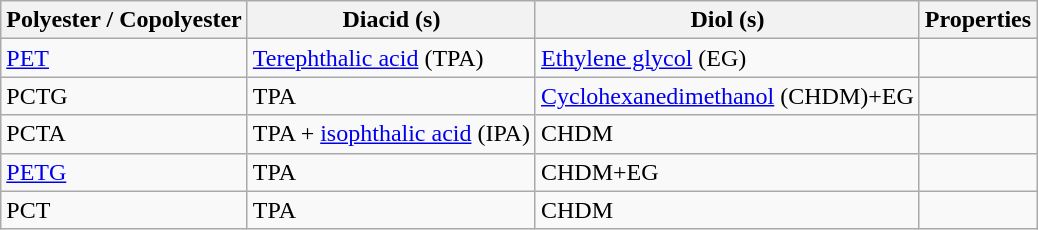<table class="wikitable sortable plainlinks" border=1 cellspacing=0 cellpadding=4>
<tr>
<th>Polyester / Copolyester</th>
<th>Diacid (s)</th>
<th>Diol (s)</th>
<th>Properties</th>
</tr>
<tr>
<td><a href='#'>PET</a></td>
<td><a href='#'>Terephthalic acid</a> (TPA)</td>
<td><a href='#'>Ethylene glycol</a> (EG)</td>
<td></td>
</tr>
<tr>
<td>PCTG</td>
<td>TPA</td>
<td><a href='#'>Cyclohexanedimethanol</a> (CHDM)+EG</td>
<td></td>
</tr>
<tr>
<td>PCTA</td>
<td>TPA + <a href='#'>isophthalic acid</a> (IPA)</td>
<td>CHDM</td>
<td></td>
</tr>
<tr>
<td><a href='#'>PETG</a></td>
<td>TPA</td>
<td>CHDM+EG</td>
<td></td>
</tr>
<tr>
<td>PCT</td>
<td>TPA</td>
<td>CHDM</td>
<td></td>
</tr>
</table>
